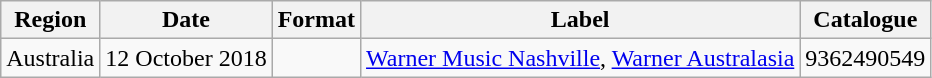<table class="wikitable plainrowheaders">
<tr>
<th scope="col">Region</th>
<th scope="col">Date</th>
<th scope="col">Format</th>
<th scope="col">Label</th>
<th scope="col">Catalogue</th>
</tr>
<tr>
<td>Australia</td>
<td>12 October 2018</td>
<td></td>
<td><a href='#'>Warner Music Nashville</a>, <a href='#'>Warner Australasia</a></td>
<td>9362490549</td>
</tr>
</table>
